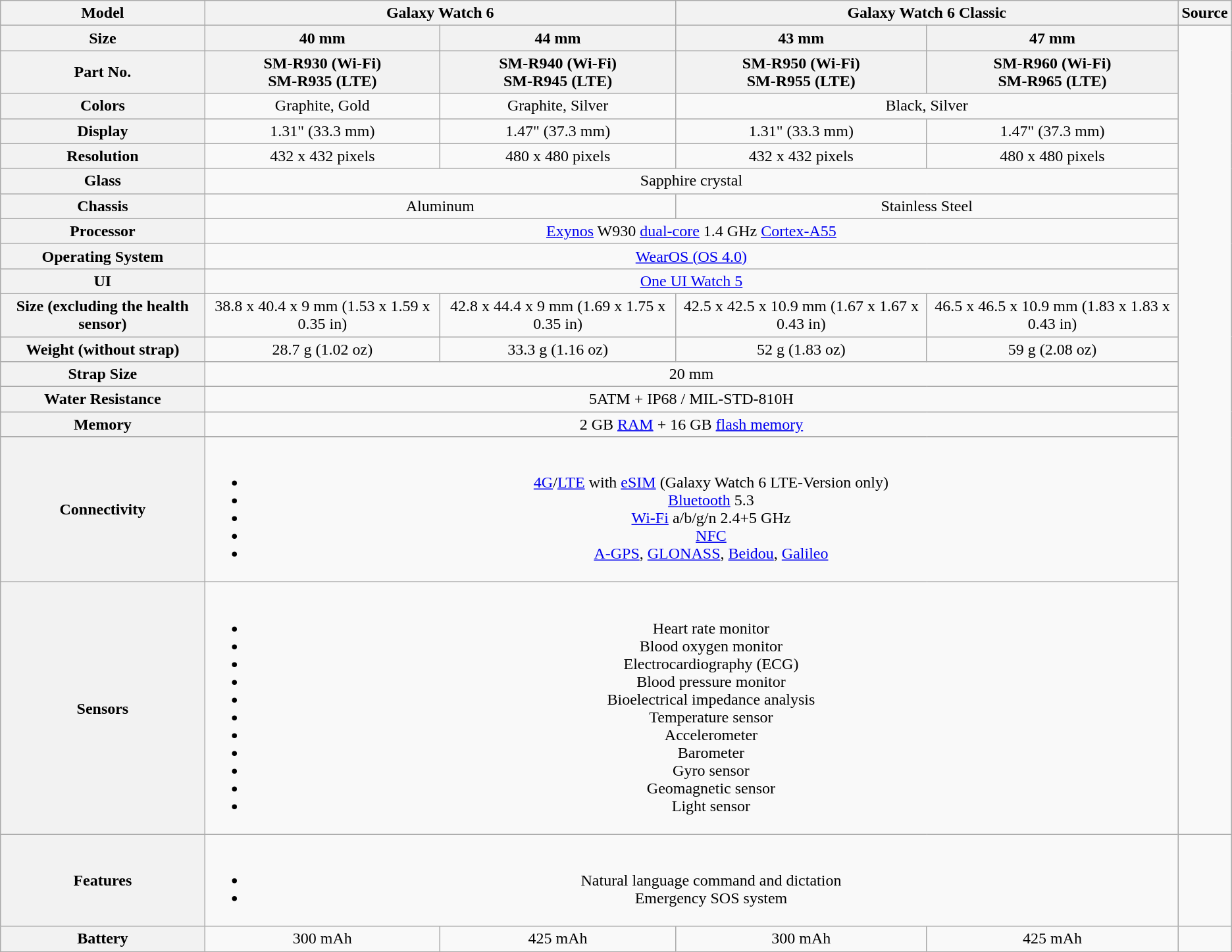<table class="wikitable" style="text-align: center;">
<tr>
<th>Model</th>
<th colspan="2">Galaxy Watch 6</th>
<th colspan="2">Galaxy Watch 6 Classic</th>
<th>Source</th>
</tr>
<tr>
<th>Size</th>
<th>40 mm</th>
<th>44 mm</th>
<th>43 mm</th>
<th>47 mm</th>
<td rowspan="17"></td>
</tr>
<tr>
<th>Part No.</th>
<th>SM-R930 (Wi-Fi)<br>SM-R935 (LTE)</th>
<th>SM-R940 (Wi-Fi)<br>SM-R945 (LTE)</th>
<th>SM-R950 (Wi-Fi)<br>SM-R955 (LTE)</th>
<th>SM-R960 (Wi-Fi)<br>SM-R965 (LTE)</th>
</tr>
<tr>
<th>Colors</th>
<td>Graphite, Gold</td>
<td>Graphite, Silver</td>
<td colspan="2">Black, Silver</td>
</tr>
<tr>
<th>Display</th>
<td>1.31" (33.3 mm)</td>
<td>1.47" (37.3 mm)</td>
<td>1.31" (33.3 mm)</td>
<td>1.47" (37.3 mm)</td>
</tr>
<tr>
<th>Resolution</th>
<td>432 x 432 pixels</td>
<td>480 x 480 pixels</td>
<td>432 x 432 pixels</td>
<td>480 x 480 pixels</td>
</tr>
<tr>
<th>Glass</th>
<td colspan="4">Sapphire crystal</td>
</tr>
<tr>
<th>Chassis</th>
<td colspan="2">Aluminum</td>
<td colspan="2">Stainless Steel</td>
</tr>
<tr>
<th>Processor</th>
<td colspan="4"><a href='#'>Exynos</a> W930 <a href='#'>dual-core</a> 1.4 GHz <a href='#'>Cortex-A55</a></td>
</tr>
<tr>
<th>Operating System</th>
<td colspan="4"><a href='#'>WearOS (OS 4.0)</a></td>
</tr>
<tr>
<th>UI</th>
<td colspan="4"><a href='#'>One UI Watch 5</a></td>
</tr>
<tr>
<th>Size (excluding the health sensor)</th>
<td>38.8 x 40.4 x 9 mm (1.53 x 1.59 x 0.35 in)</td>
<td>42.8 x 44.4 x 9 mm (1.69 x 1.75 x 0.35 in)</td>
<td>42.5 x 42.5 x 10.9 mm (1.67 x 1.67 x 0.43 in)</td>
<td>46.5 x 46.5 x 10.9 mm (1.83 x 1.83 x 0.43 in)</td>
</tr>
<tr>
<th>Weight  (without strap)</th>
<td>28.7 g (1.02 oz)</td>
<td>33.3 g (1.16 oz)</td>
<td>52 g (1.83 oz)</td>
<td>59 g (2.08 oz)</td>
</tr>
<tr>
<th>Strap Size</th>
<td colspan="4">20 mm</td>
</tr>
<tr>
<th>Water Resistance</th>
<td colspan="4">5ATM + IP68 / MIL-STD-810H</td>
</tr>
<tr>
<th>Memory</th>
<td colspan="4">2 GB <a href='#'>RAM</a> + 16 GB <a href='#'>flash memory</a></td>
</tr>
<tr>
<th>Connectivity</th>
<td colspan="4"><br><ul><li><a href='#'>4G</a>/<a href='#'>LTE</a> with <a href='#'>eSIM</a> (Galaxy Watch 6 LTE-Version only)</li><li><a href='#'>Bluetooth</a> 5.3</li><li><a href='#'>Wi-Fi</a> a/b/g/n 2.4+5 GHz</li><li><a href='#'>NFC</a></li><li><a href='#'>A-GPS</a>, <a href='#'>GLONASS</a>, <a href='#'>Beidou</a>, <a href='#'>Galileo</a></li></ul></td>
</tr>
<tr>
<th>Sensors</th>
<td colspan="4"><br><ul><li>Heart rate monitor</li><li>Blood oxygen monitor</li><li>Electrocardiography (ECG)</li><li>Blood pressure monitor</li><li>Bioelectrical impedance analysis</li><li>Temperature sensor</li><li>Accelerometer</li><li>Barometer</li><li>Gyro sensor</li><li>Geomagnetic sensor</li><li>Light sensor</li></ul></td>
</tr>
<tr>
<th>Features</th>
<td colspan="4"><br><ul><li>Natural language command and dictation</li><li>Emergency SOS system</li></ul></td>
<td></td>
</tr>
<tr>
<th>Battery</th>
<td>300 mAh</td>
<td>425 mAh</td>
<td>300 mAh</td>
<td>425 mAh</td>
<td></td>
</tr>
</table>
